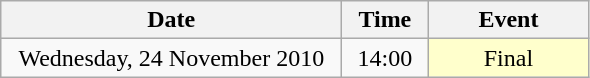<table class = "wikitable" style="text-align:center;">
<tr>
<th width=220>Date</th>
<th width=50>Time</th>
<th width=100>Event</th>
</tr>
<tr>
<td>Wednesday, 24 November 2010</td>
<td>14:00</td>
<td bgcolor=ffffcc>Final</td>
</tr>
</table>
